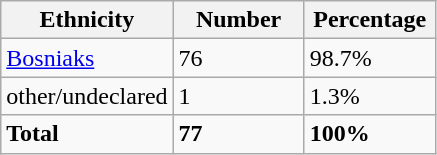<table class="wikitable">
<tr>
<th width="100px">Ethnicity</th>
<th width="80px">Number</th>
<th width="80px">Percentage</th>
</tr>
<tr>
<td><a href='#'>Bosniaks</a></td>
<td>76</td>
<td>98.7%</td>
</tr>
<tr>
<td>other/undeclared</td>
<td>1</td>
<td>1.3%</td>
</tr>
<tr>
<td><strong>Total</strong></td>
<td><strong>77</strong></td>
<td><strong>100%</strong></td>
</tr>
</table>
